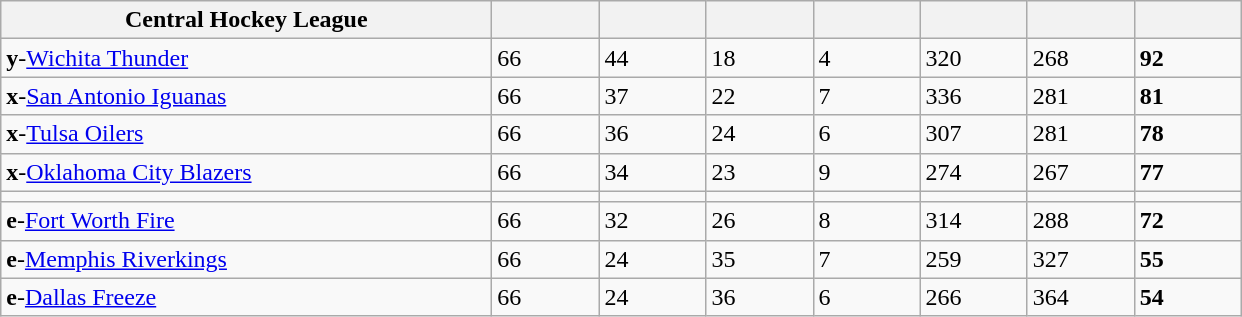<table class="wikitable sortable">
<tr>
<th style="width:20em;" class="unsortable">Central Hockey League</th>
<th style="width:4em;" class="unsortable"></th>
<th style="width:4em;"></th>
<th style="width:4em;"></th>
<th style="width:4em;"></th>
<th style="width:4em;"></th>
<th style="width:4em;"></th>
<th style="width:4em;"></th>
</tr>
<tr>
<td><strong>y</strong>-<a href='#'>Wichita Thunder</a></td>
<td>66</td>
<td>44</td>
<td>18</td>
<td>4</td>
<td>320</td>
<td>268</td>
<td><strong>92</strong></td>
</tr>
<tr>
<td><strong>x</strong>-<a href='#'>San Antonio Iguanas</a></td>
<td>66</td>
<td>37</td>
<td>22</td>
<td>7</td>
<td>336</td>
<td>281</td>
<td><strong>81</strong></td>
</tr>
<tr>
<td><strong>x</strong>-<a href='#'>Tulsa Oilers</a></td>
<td>66</td>
<td>36</td>
<td>24</td>
<td>6</td>
<td>307</td>
<td>281</td>
<td><strong>78</strong></td>
</tr>
<tr>
<td><strong>x</strong>-<a href='#'>Oklahoma City Blazers</a></td>
<td>66</td>
<td>34</td>
<td>23</td>
<td>9</td>
<td>274</td>
<td>267</td>
<td><strong>77</strong></td>
</tr>
<tr color="#cccccc">
<td></td>
<td></td>
<td></td>
<td></td>
<td></td>
<td></td>
<td></td>
<td></td>
</tr>
<tr>
<td><strong>e</strong>-<a href='#'>Fort Worth Fire</a></td>
<td>66</td>
<td>32</td>
<td>26</td>
<td>8</td>
<td>314</td>
<td>288</td>
<td><strong>72</strong></td>
</tr>
<tr>
<td><strong>e</strong>-<a href='#'>Memphis Riverkings</a></td>
<td>66</td>
<td>24</td>
<td>35</td>
<td>7</td>
<td>259</td>
<td>327</td>
<td><strong>55</strong></td>
</tr>
<tr>
<td><strong>e</strong>-<a href='#'>Dallas Freeze</a></td>
<td>66</td>
<td>24</td>
<td>36</td>
<td>6</td>
<td>266</td>
<td>364</td>
<td><strong>54</strong></td>
</tr>
</table>
